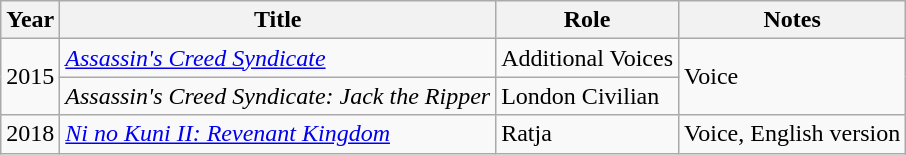<table class="wikitable sortable">
<tr>
<th>Year</th>
<th>Title</th>
<th>Role</th>
<th class="unsortable">Notes</th>
</tr>
<tr>
<td rowspan=2>2015</td>
<td><em><a href='#'>Assassin's Creed Syndicate</a></em></td>
<td>Additional Voices</td>
<td rowspan=2>Voice</td>
</tr>
<tr>
<td><em>Assassin's Creed Syndicate: Jack the Ripper</em></td>
<td>London Civilian</td>
</tr>
<tr>
<td>2018</td>
<td><em><a href='#'>Ni no Kuni II: Revenant Kingdom</a></em></td>
<td>Ratja</td>
<td>Voice, English version</td>
</tr>
</table>
